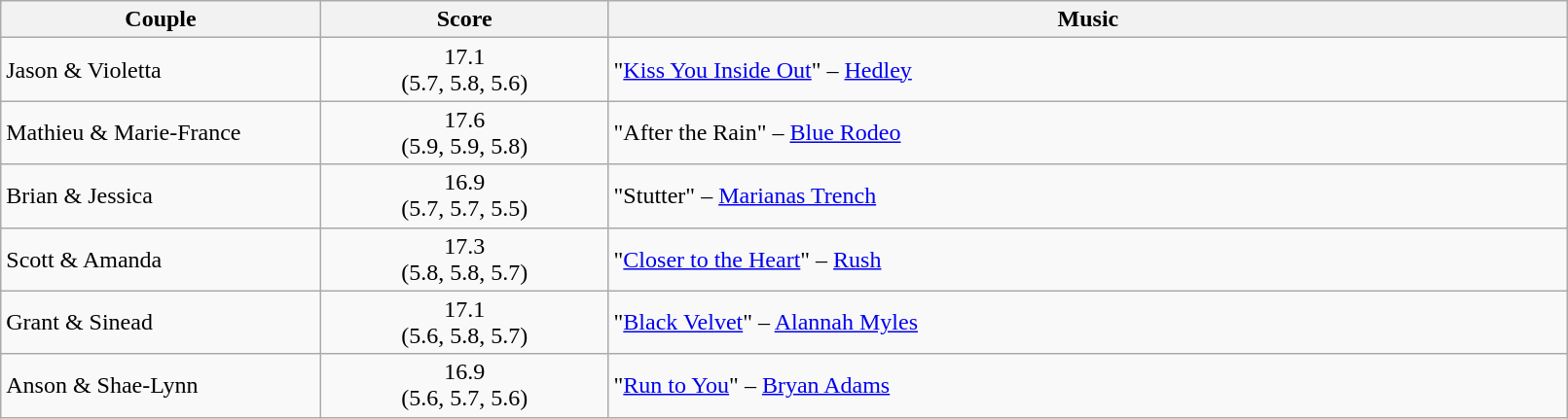<table class="wikitable" style="width:85%;">
<tr>
<th style="width:20%;">Couple</th>
<th style="width:18%;">Score</th>
<th style="width:60%;">Music</th>
</tr>
<tr>
<td>Jason & Violetta</td>
<td style="text-align: center;">17.1 <br> (5.7, 5.8, 5.6)</td>
<td>"<a href='#'>Kiss You Inside Out</a>" – <a href='#'>Hedley</a></td>
</tr>
<tr>
<td>Mathieu & Marie-France</td>
<td style="text-align: center;">17.6 <br> (5.9, 5.9, 5.8)</td>
<td>"After the Rain" – <a href='#'>Blue Rodeo</a></td>
</tr>
<tr>
<td>Brian & Jessica</td>
<td style="text-align: center;">16.9 <br> (5.7, 5.7, 5.5)</td>
<td>"Stutter" – <a href='#'>Marianas Trench</a></td>
</tr>
<tr>
<td>Scott & Amanda</td>
<td style="text-align: center;">17.3 <br> (5.8, 5.8, 5.7)</td>
<td>"<a href='#'>Closer to the Heart</a>" – <a href='#'>Rush</a></td>
</tr>
<tr>
<td>Grant & Sinead</td>
<td style="text-align: center;">17.1 <br> (5.6, 5.8, 5.7)</td>
<td>"<a href='#'>Black Velvet</a>" – <a href='#'>Alannah Myles</a></td>
</tr>
<tr>
<td>Anson & Shae-Lynn</td>
<td style="text-align: center;">16.9 <br> (5.6, 5.7, 5.6)</td>
<td>"<a href='#'>Run to You</a>" – <a href='#'>Bryan Adams</a></td>
</tr>
</table>
